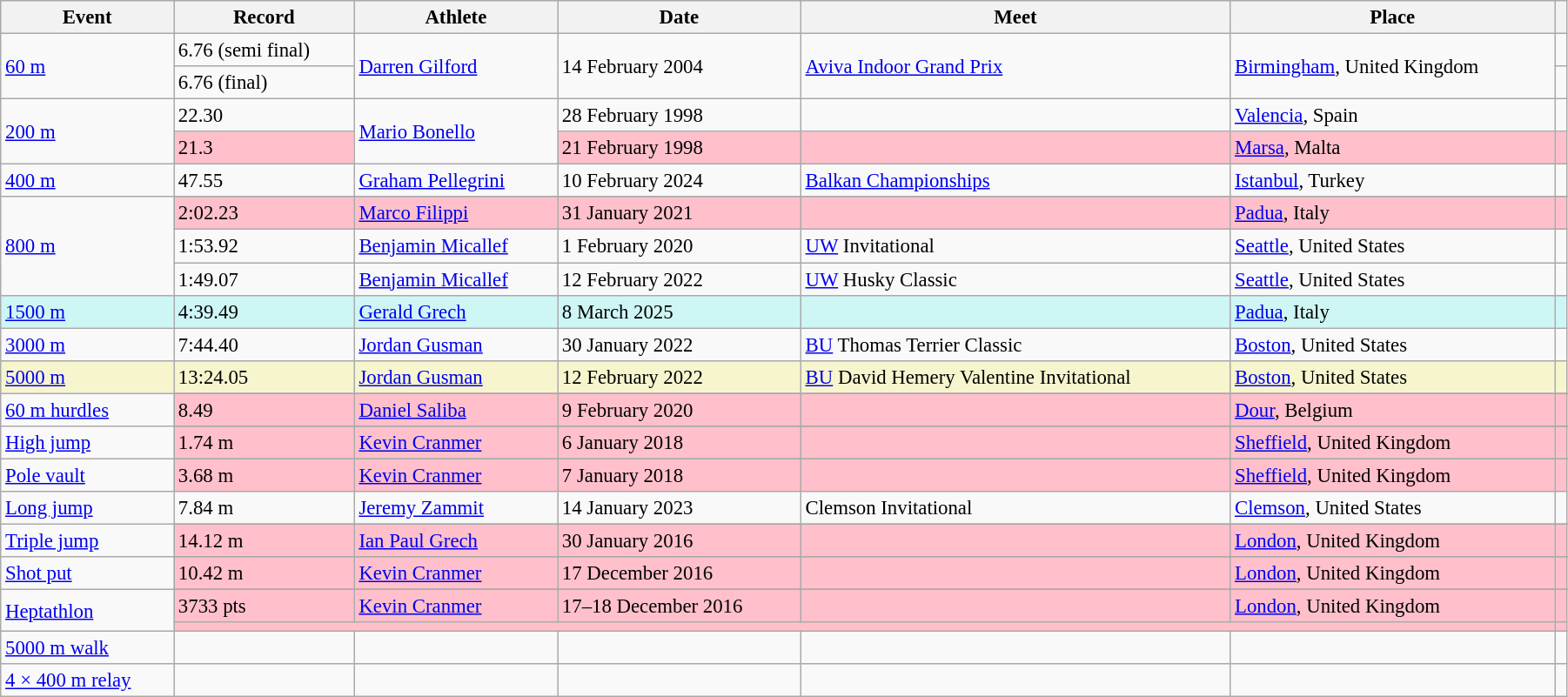<table class="wikitable" style="font-size:95%; width: 95%;">
<tr>
<th>Event</th>
<th>Record</th>
<th>Athlete</th>
<th>Date</th>
<th>Meet</th>
<th>Place</th>
<th></th>
</tr>
<tr>
<td rowspan=2><a href='#'>60 m</a></td>
<td>6.76 (semi final)</td>
<td rowspan=2><a href='#'>Darren Gilford</a></td>
<td rowspan=2>14 February 2004</td>
<td rowspan=2><a href='#'>Aviva Indoor Grand Prix</a></td>
<td rowspan=2><a href='#'>Birmingham</a>, United Kingdom</td>
<td></td>
</tr>
<tr>
<td>6.76 (final)</td>
<td></td>
</tr>
<tr>
<td rowspan=2><a href='#'>200 m</a></td>
<td>22.30</td>
<td rowspan=2><a href='#'>Mario Bonello</a></td>
<td>28 February 1998</td>
<td></td>
<td><a href='#'>Valencia</a>, Spain</td>
<td></td>
</tr>
<tr bgcolor=pink>
<td>21.3 </td>
<td>21 February 1998</td>
<td></td>
<td><a href='#'>Marsa</a>, Malta</td>
<td></td>
</tr>
<tr>
<td><a href='#'>400 m</a></td>
<td>47.55</td>
<td><a href='#'>Graham Pellegrini</a></td>
<td>10 February 2024</td>
<td><a href='#'>Balkan Championships</a></td>
<td><a href='#'>Istanbul</a>, Turkey</td>
<td></td>
</tr>
<tr>
<td rowspan=4><a href='#'>800 m</a></td>
</tr>
<tr bgcolor=pink>
<td>2:02.23</td>
<td><a href='#'>Marco Filippi</a></td>
<td>31 January 2021</td>
<td></td>
<td><a href='#'>Padua</a>, Italy</td>
<td></td>
</tr>
<tr>
<td>1:53.92 </td>
<td><a href='#'>Benjamin Micallef</a></td>
<td>1 February 2020</td>
<td><a href='#'>UW</a> Invitational</td>
<td><a href='#'>Seattle</a>, United States</td>
<td></td>
</tr>
<tr>
<td>1:49.07 </td>
<td><a href='#'>Benjamin Micallef</a></td>
<td>12 February 2022</td>
<td><a href='#'>UW</a> Husky Classic</td>
<td><a href='#'>Seattle</a>, United States</td>
<td></td>
</tr>
<tr bgcolor=#CEF6F5>
<td><a href='#'>1500 m</a></td>
<td>4:39.49</td>
<td><a href='#'>Gerald Grech</a></td>
<td>8 March 2025</td>
<td></td>
<td><a href='#'>Padua</a>, Italy</td>
<td></td>
</tr>
<tr>
<td><a href='#'>3000 m</a></td>
<td>7:44.40</td>
<td><a href='#'>Jordan Gusman</a></td>
<td>30 January 2022</td>
<td><a href='#'>BU</a> Thomas Terrier Classic</td>
<td><a href='#'>Boston</a>, United States</td>
<td></td>
</tr>
<tr style="background:#f6F5CE;">
<td><a href='#'>5000 m</a></td>
<td>13:24.05</td>
<td><a href='#'>Jordan Gusman</a></td>
<td>12 February 2022</td>
<td><a href='#'>BU</a> David Hemery Valentine Invitational</td>
<td><a href='#'>Boston</a>, United States</td>
<td></td>
</tr>
<tr>
<td rowspan=2><a href='#'>60 m hurdles</a></td>
</tr>
<tr bgcolor=pink>
<td>8.49</td>
<td><a href='#'>Daniel Saliba</a></td>
<td>9 February 2020</td>
<td></td>
<td><a href='#'>Dour</a>, Belgium</td>
<td></td>
</tr>
<tr>
<td rowspan=2><a href='#'>High jump</a></td>
</tr>
<tr bgcolor=pink>
<td>1.74 m</td>
<td><a href='#'>Kevin Cranmer</a></td>
<td>6 January 2018</td>
<td></td>
<td><a href='#'>Sheffield</a>, United Kingdom</td>
<td></td>
</tr>
<tr>
<td rowspan=2><a href='#'>Pole vault</a></td>
</tr>
<tr bgcolor=pink>
<td>3.68 m</td>
<td><a href='#'>Kevin Cranmer</a></td>
<td>7 January 2018</td>
<td></td>
<td><a href='#'>Sheffield</a>, United Kingdom</td>
<td></td>
</tr>
<tr>
<td><a href='#'>Long jump</a></td>
<td>7.84 m</td>
<td><a href='#'>Jeremy Zammit</a></td>
<td>14 January 2023</td>
<td>Clemson Invitational</td>
<td><a href='#'>Clemson</a>, United States</td>
<td></td>
</tr>
<tr>
<td rowspan=2><a href='#'>Triple jump</a></td>
</tr>
<tr bgcolor=pink>
<td>14.12 m</td>
<td><a href='#'>Ian Paul Grech</a></td>
<td>30 January 2016</td>
<td></td>
<td><a href='#'>London</a>, United Kingdom</td>
<td></td>
</tr>
<tr>
<td rowspan=2><a href='#'>Shot put</a></td>
</tr>
<tr bgcolor=pink>
<td>10.42 m</td>
<td><a href='#'>Kevin Cranmer</a></td>
<td>17 December 2016</td>
<td></td>
<td><a href='#'>London</a>, United Kingdom</td>
<td></td>
</tr>
<tr>
<td rowspan=3><a href='#'>Heptathlon</a></td>
</tr>
<tr bgcolor=pink>
<td>3733 pts</td>
<td><a href='#'>Kevin Cranmer</a></td>
<td>17–18 December 2016</td>
<td></td>
<td><a href='#'>London</a>, United Kingdom</td>
<td></td>
</tr>
<tr bgcolor=pink>
<td colspan=5></td>
<td></td>
</tr>
<tr>
<td><a href='#'>5000 m walk</a></td>
<td></td>
<td></td>
<td></td>
<td></td>
<td></td>
<td></td>
</tr>
<tr>
<td><a href='#'>4 × 400 m relay</a></td>
<td></td>
<td></td>
<td></td>
<td></td>
<td></td>
<td></td>
</tr>
</table>
